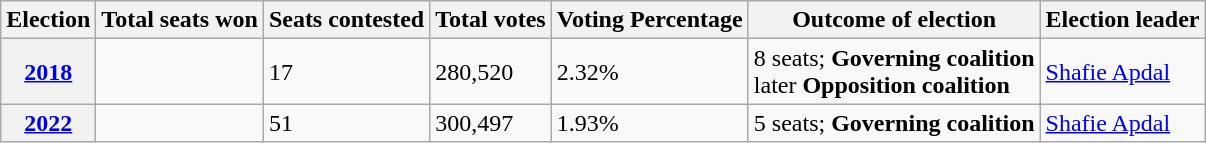<table class="wikitable">
<tr>
<th>Election</th>
<th>Total seats won</th>
<th>Seats contested</th>
<th>Total votes</th>
<th>Voting Percentage</th>
<th>Outcome of election</th>
<th>Election leader</th>
</tr>
<tr>
<th><a href='#'>2018</a></th>
<td></td>
<td>17</td>
<td>280,520</td>
<td>2.32%</td>
<td> 8 seats; <strong>Governing coalition</strong><br> later <strong>Opposition coalition</strong><br></td>
<td><a href='#'>Shafie Apdal</a></td>
</tr>
<tr>
<th><a href='#'>2022</a></th>
<td></td>
<td>51</td>
<td>300,497</td>
<td>1.93%</td>
<td> 5 seats; <strong>Governing coalition</strong> <br></td>
<td><a href='#'>Shafie Apdal</a></td>
</tr>
</table>
